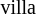<table align="right" cellpadding=0px cellspacing=8px>
<tr>
<td></td>
<td></td>
<td></td>
<td></td>
</tr>
<tr>
<td><small> villa</small></td>
</tr>
</table>
